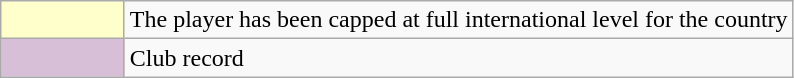<table class="wikitable">
<tr>
<td width="75px" bgcolor="#FFFFCC" align="center"></td>
<td>The player has been capped at full international level for the country</td>
</tr>
<tr>
<td width="75px" bgcolor="#D8BFD8" align="center"></td>
<td>Club record</td>
</tr>
</table>
